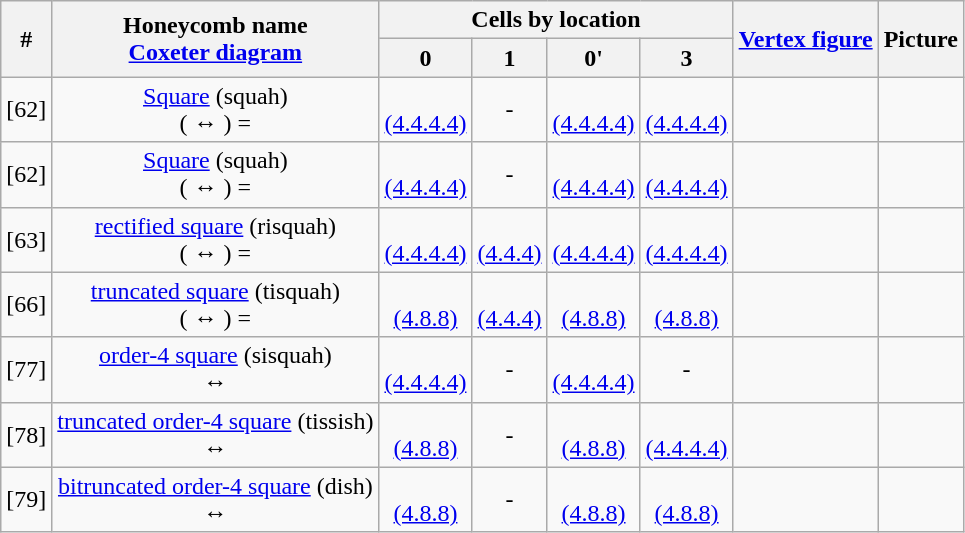<table class="wikitable">
<tr>
<th rowspan=2>#</th>
<th rowspan=2>Honeycomb name<br><a href='#'>Coxeter diagram</a></th>
<th colspan=4>Cells by location</th>
<th rowspan=2><a href='#'>Vertex figure</a></th>
<th rowspan=2>Picture</th>
</tr>
<tr>
<th>0<br></th>
<th>1<br></th>
<th>0'<br></th>
<th>3<br></th>
</tr>
<tr align=center>
<td>[62]</td>
<td><a href='#'>Square</a> (squah)<br>(  ↔ ) = </td>
<td><br><a href='#'>(4.4.4.4)</a></td>
<td>-</td>
<td><br><a href='#'>(4.4.4.4)</a></td>
<td><br><a href='#'>(4.4.4.4)</a></td>
<td></td>
<td></td>
</tr>
<tr align=center>
<td>[62]</td>
<td><a href='#'>Square</a> (squah)<br>(  ↔ ) = </td>
<td><br><a href='#'>(4.4.4.4)</a></td>
<td>-</td>
<td><br><a href='#'>(4.4.4.4)</a></td>
<td><br><a href='#'>(4.4.4.4)</a></td>
<td></td>
<td></td>
</tr>
<tr align=center>
<td>[63]</td>
<td><a href='#'>rectified square</a> (risquah)<br>(  ↔ ) = </td>
<td><br><a href='#'>(4.4.4.4)</a></td>
<td><br><a href='#'>(4.4.4)</a></td>
<td><br><a href='#'>(4.4.4.4)</a></td>
<td><br><a href='#'>(4.4.4.4)</a></td>
<td></td>
<td></td>
</tr>
<tr align=center>
<td>[66]</td>
<td><a href='#'>truncated square</a> (tisquah)<br> (  ↔ ) = </td>
<td><br><a href='#'>(4.8.8)</a></td>
<td><br><a href='#'>(4.4.4)</a></td>
<td><br><a href='#'>(4.8.8)</a></td>
<td><br><a href='#'>(4.8.8)</a></td>
<td></td>
<td></td>
</tr>
<tr align=center>
<td>[77]</td>
<td><a href='#'>order-4 square</a> (sisquah)<br> ↔ </td>
<td><br><a href='#'>(4.4.4.4)</a></td>
<td>-</td>
<td><br><a href='#'>(4.4.4.4)</a></td>
<td>-</td>
<td> </td>
<td></td>
</tr>
<tr align=center>
<td>[78]</td>
<td><a href='#'>truncated order-4 square</a> (tissish)<br> ↔ </td>
<td><br><a href='#'>(4.8.8)</a></td>
<td>-</td>
<td><br><a href='#'>(4.8.8)</a></td>
<td><br><a href='#'>(4.4.4.4)</a></td>
<td></td>
<td></td>
</tr>
<tr align=center>
<td>[79]</td>
<td><a href='#'>bitruncated order-4 square</a> (dish)<br> ↔ </td>
<td><br><a href='#'>(4.8.8)</a></td>
<td>-</td>
<td><br><a href='#'>(4.8.8)</a></td>
<td><br><a href='#'>(4.8.8)</a></td>
<td></td>
<td></td>
</tr>
</table>
